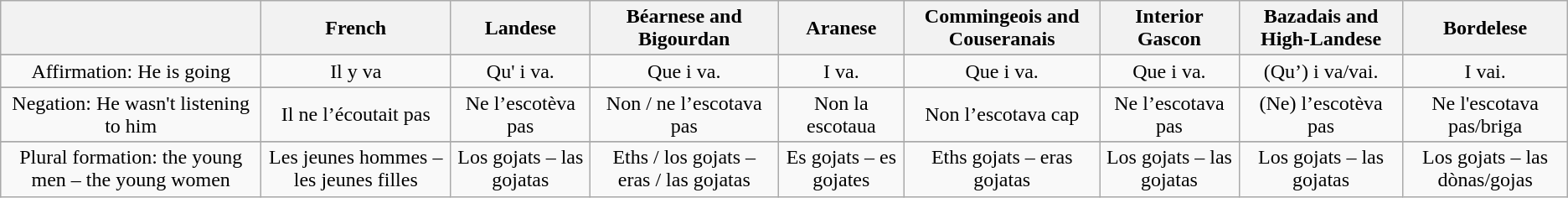<table class="wikitable" style="font-size: 100%; text-align: center;">
<tr>
<th></th>
<th>French</th>
<th>Landese</th>
<th>Béarnese and Bigourdan</th>
<th>Aranese</th>
<th>Commingeois and Couseranais</th>
<th>Interior Gascon</th>
<th>Bazadais and High-Landese</th>
<th>Bordelese</th>
</tr>
<tr>
</tr>
<tr>
<td>Affirmation: He is going</td>
<td>Il y va</td>
<td>Qu' i va.</td>
<td>Que i va.</td>
<td>I va.</td>
<td>Que i va.</td>
<td>Que i va.</td>
<td>(Qu’) i va/vai.</td>
<td>I vai.</td>
</tr>
<tr>
</tr>
<tr>
<td>Negation: He wasn't listening to him</td>
<td>Il ne l’écoutait pas</td>
<td>Ne l’escotèva pas</td>
<td>Non / ne l’escotava pas</td>
<td>Non la escotaua</td>
<td>Non l’escotava cap</td>
<td>Ne l’escotava pas</td>
<td>(Ne) l’escotèva pas</td>
<td>Ne l'escotava pas/briga</td>
</tr>
<tr>
</tr>
<tr>
<td>Plural formation: the young men – the young women<br></td>
<td>Les jeunes hommes – les jeunes filles</td>
<td>Los gojats – las gojatas</td>
<td>Eths / los gojats – eras / las gojatas</td>
<td>Es gojats – es gojates</td>
<td>Eths gojats – eras gojatas</td>
<td>Los gojats – las gojatas</td>
<td>Los gojats – las gojatas</td>
<td>Los gojats – las dònas/gojas</td>
</tr>
</table>
